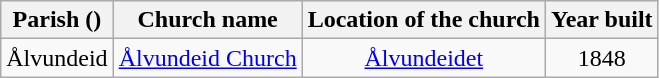<table class="wikitable" style="text-align:center">
<tr>
<th>Parish ()</th>
<th>Church name</th>
<th>Location of the church</th>
<th>Year built</th>
</tr>
<tr>
<td rowspan="1">Ålvundeid</td>
<td><a href='#'>Ålvundeid Church</a></td>
<td><a href='#'>Ålvundeidet</a></td>
<td>1848</td>
</tr>
</table>
